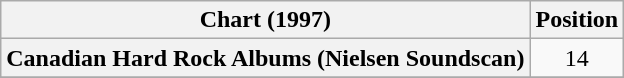<table class="wikitable sortable plainrowheaders" style="text-align:center;">
<tr>
<th>Chart (1997)</th>
<th>Position</th>
</tr>
<tr>
<th scope="row">Canadian Hard Rock Albums (Nielsen Soundscan)</th>
<td>14</td>
</tr>
<tr>
</tr>
</table>
